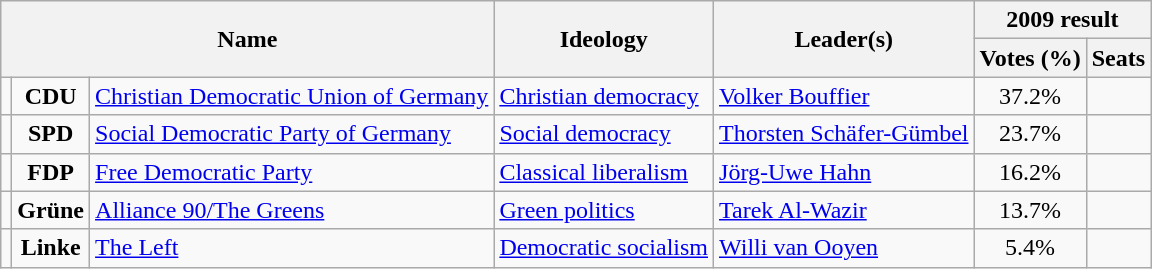<table class="wikitable">
<tr>
<th rowspan=2 colspan=3>Name</th>
<th rowspan=2>Ideology</th>
<th rowspan=2>Leader(s)</th>
<th colspan=2>2009 result</th>
</tr>
<tr>
<th>Votes (%)</th>
<th>Seats</th>
</tr>
<tr>
<td bgcolor=></td>
<td align=center><strong>CDU</strong></td>
<td><a href='#'>Christian Democratic Union of Germany</a><br></td>
<td><a href='#'>Christian democracy</a></td>
<td><a href='#'>Volker Bouffier</a></td>
<td align=center>37.2%</td>
<td></td>
</tr>
<tr>
<td bgcolor=></td>
<td align=center><strong>SPD</strong></td>
<td><a href='#'>Social Democratic Party of Germany</a><br></td>
<td><a href='#'>Social democracy</a></td>
<td><a href='#'>Thorsten Schäfer-Gümbel</a></td>
<td align=center>23.7%</td>
<td></td>
</tr>
<tr>
<td bgcolor=></td>
<td align=center><strong>FDP</strong></td>
<td><a href='#'>Free Democratic Party</a><br></td>
<td><a href='#'>Classical liberalism</a></td>
<td><a href='#'>Jörg-Uwe Hahn</a></td>
<td align=center>16.2%</td>
<td></td>
</tr>
<tr>
<td bgcolor=></td>
<td align=center><strong>Grüne</strong></td>
<td><a href='#'>Alliance 90/The Greens</a><br></td>
<td><a href='#'>Green politics</a></td>
<td><a href='#'>Tarek Al-Wazir</a></td>
<td align=center>13.7%</td>
<td></td>
</tr>
<tr>
<td bgcolor=></td>
<td align=center><strong>Linke</strong></td>
<td><a href='#'>The Left</a><br></td>
<td><a href='#'>Democratic socialism</a></td>
<td><a href='#'>Willi van Ooyen</a></td>
<td align=center>5.4%</td>
<td></td>
</tr>
</table>
